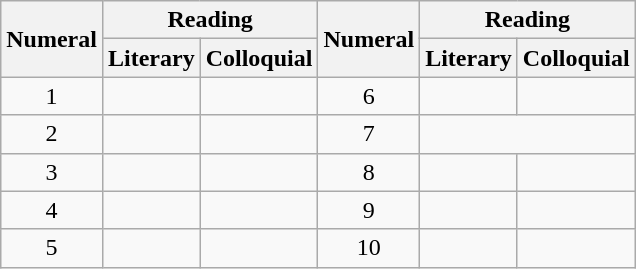<table class="wikitable" style="text-align:center">
<tr>
<th rowspan=2>Numeral</th>
<th colspan=2>Reading</th>
<th rowspan=2>Numeral</th>
<th colspan=2>Reading</th>
</tr>
<tr>
<th>Literary</th>
<th>Colloquial</th>
<th>Literary</th>
<th>Colloquial</th>
</tr>
<tr>
<td>1</td>
<td></td>
<td></td>
<td>6</td>
<td></td>
<td></td>
</tr>
<tr>
<td>2</td>
<td></td>
<td></td>
<td>7</td>
<td colspan="2"></td>
</tr>
<tr>
<td>3</td>
<td></td>
<td></td>
<td>8</td>
<td></td>
<td></td>
</tr>
<tr>
<td>4</td>
<td></td>
<td></td>
<td>9</td>
<td></td>
<td></td>
</tr>
<tr>
<td>5</td>
<td></td>
<td></td>
<td>10</td>
<td></td>
<td></td>
</tr>
</table>
